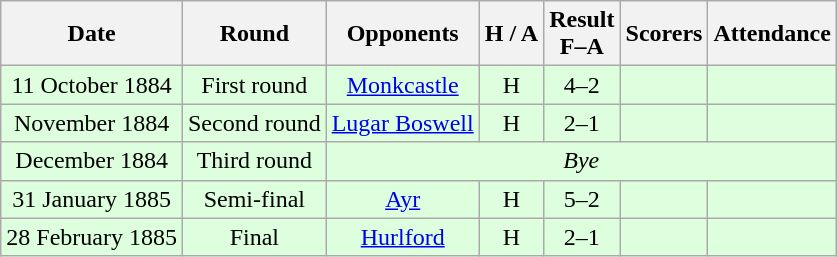<table class="wikitable" style="text-align:center">
<tr>
<th>Date</th>
<th>Round</th>
<th>Opponents</th>
<th>H / A</th>
<th>Result<br>F–A</th>
<th>Scorers</th>
<th>Attendance</th>
</tr>
<tr bgcolor=#ddffdd>
<td>11 October 1884</td>
<td>First round</td>
<td><a href='#'>Monkcastle</a></td>
<td>H</td>
<td>4–2</td>
<td></td>
<td></td>
</tr>
<tr bgcolor=#ddffdd>
<td>November 1884</td>
<td>Second round</td>
<td><a href='#'>Lugar Boswell</a></td>
<td>H</td>
<td>2–1</td>
<td></td>
<td></td>
</tr>
<tr bgcolor=#ddffdd>
<td>December 1884</td>
<td>Third round</td>
<td colspan="5"><em>Bye</em></td>
</tr>
<tr bgcolor=#ddffdd>
<td>31 January 1885</td>
<td>Semi-final</td>
<td><a href='#'>Ayr</a></td>
<td>H</td>
<td>5–2</td>
<td></td>
<td></td>
</tr>
<tr bgcolor=#ddffdd>
<td>28 February 1885</td>
<td>Final</td>
<td><a href='#'>Hurlford</a></td>
<td>H</td>
<td>2–1</td>
<td></td>
<td></td>
</tr>
</table>
